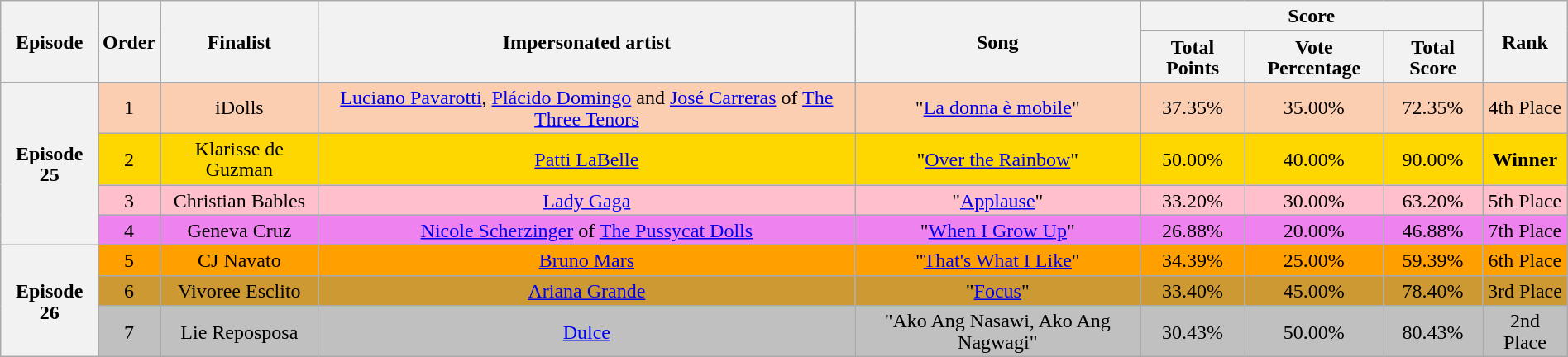<table class="wikitable" style="text-align:center; line-height:17px; width:100%;">
<tr>
<th rowspan="2">Episode</th>
<th rowspan="2">Order</th>
<th rowspan="2">Finalist</th>
<th rowspan="2">Impersonated artist</th>
<th rowspan="2">Song</th>
<th colspan="3">Score</th>
<th rowspan="2">Rank</th>
</tr>
<tr>
<th>Total Points</th>
<th>Vote Percentage</th>
<th>Total Score</th>
</tr>
<tr>
<th rowspan="5"><strong>Episode 25</strong><br></th>
</tr>
<tr bgcolor="#FBCEB1">
<td>1</td>
<td>iDolls</td>
<td><a href='#'>Luciano Pavarotti</a>, <a href='#'>Plácido Domingo</a> and <a href='#'>José Carreras</a> of <a href='#'>The Three Tenors</a></td>
<td>"<a href='#'>La donna è mobile</a>"</td>
<td>37.35%</td>
<td>35.00%</td>
<td>72.35%</td>
<td>4th Place</td>
</tr>
<tr bgcolor="gold">
<td>2</td>
<td>Klarisse de Guzman</td>
<td><a href='#'>Patti LaBelle</a></td>
<td>"<a href='#'>Over the Rainbow</a>"</td>
<td>50.00%</td>
<td>40.00%</td>
<td>90.00%</td>
<td><strong>Winner</strong></td>
</tr>
<tr bgcolor="pink">
<td>3</td>
<td>Christian Bables</td>
<td><a href='#'>Lady Gaga</a></td>
<td>"<a href='#'>Applause</a>"</td>
<td>33.20%</td>
<td>30.00%</td>
<td>63.20%</td>
<td>5th Place</td>
</tr>
<tr bgcolor="violet">
<td>4</td>
<td>Geneva Cruz</td>
<td><a href='#'>Nicole Scherzinger</a> of <a href='#'>The Pussycat Dolls</a></td>
<td>"<a href='#'>When I Grow Up</a>"</td>
<td>26.88%</td>
<td>20.00%</td>
<td>46.88%</td>
<td>7th Place</td>
</tr>
<tr>
<th rowspan="6"><strong>Episode 26</strong><br></th>
</tr>
<tr bgcolor="FF9F00">
<td>5</td>
<td>CJ Navato</td>
<td><a href='#'>Bruno Mars</a></td>
<td>"<a href='#'>That's What I Like</a>"</td>
<td>34.39%</td>
<td>25.00%</td>
<td>59.39%</td>
<td>6th Place</td>
</tr>
<tr bgcolor="#CC9933">
<td>6</td>
<td>Vivoree Esclito</td>
<td><a href='#'>Ariana Grande</a></td>
<td>"<a href='#'>Focus</a>"</td>
<td>33.40%</td>
<td>45.00%</td>
<td>78.40%</td>
<td>3rd Place</td>
</tr>
<tr bgcolor="silver">
<td>7</td>
<td>Lie Reposposa</td>
<td><a href='#'>Dulce</a></td>
<td>"Ako Ang Nasawi, Ako Ang Nagwagi"</td>
<td>30.43%</td>
<td>50.00%</td>
<td>80.43%</td>
<td>2nd Place</td>
</tr>
</table>
